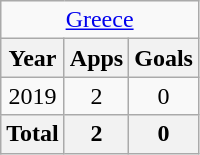<table class="wikitable" style="text-align:center">
<tr>
<td colspan=3><a href='#'>Greece</a></td>
</tr>
<tr>
<th>Year</th>
<th>Apps</th>
<th>Goals</th>
</tr>
<tr>
<td>2019</td>
<td>2</td>
<td>0</td>
</tr>
<tr>
<th>Total</th>
<th>2</th>
<th>0</th>
</tr>
</table>
